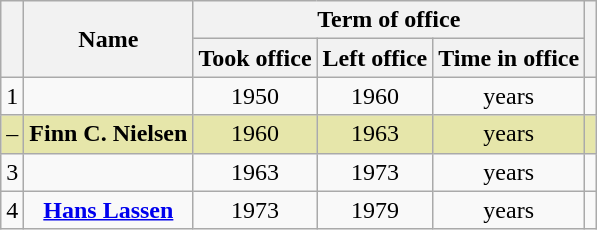<table class="wikitable" style="text-align:center">
<tr>
<th rowspan=2></th>
<th rowspan=2>Name<br></th>
<th colspan=3>Term of office</th>
<th rowspan=2></th>
</tr>
<tr>
<th>Took office</th>
<th>Left office</th>
<th>Time in office</th>
</tr>
<tr>
<td>1</td>
<td><strong></strong><br></td>
<td>1950</td>
<td>1960</td>
<td> years</td>
<td></td>
</tr>
<tr style="background:#e6e6aa;">
<td>–</td>
<td><strong>Finn C. Nielsen</strong><br></td>
<td>1960</td>
<td>1963</td>
<td> years</td>
<td></td>
</tr>
<tr>
<td>3</td>
<td><strong></strong><br></td>
<td>1963</td>
<td>1973</td>
<td> years</td>
<td></td>
</tr>
<tr>
<td>4</td>
<td><strong><a href='#'>Hans Lassen</a></strong><br></td>
<td>1973</td>
<td>1979</td>
<td> years</td>
<td></td>
</tr>
</table>
